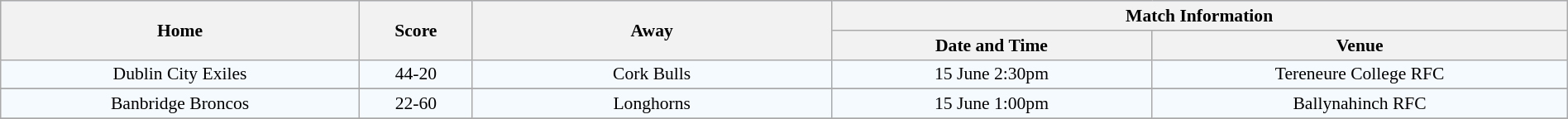<table class="wikitable" border=1 style="border-collapse:collapse; font-size:90%; text-align:center;" cellpadding=3 cellspacing=0 width=100%>
<tr style="background:#C1D8ff;">
<th rowspan="2" width="19%">Home</th>
<th rowspan="2" width="6%">Score</th>
<th rowspan="2" width="19%">Away</th>
<th colspan="4">Match Information</th>
</tr>
<tr style="background:#CCCCCC;">
<th width="17%">Date and Time</th>
<th width="22%">Venue</th>
</tr>
<tr bgcolor="#F5FAFF">
<td>Dublin City Exiles</td>
<td>44-20</td>
<td>Cork Bulls</td>
<td>15 June 2:30pm</td>
<td>Tereneure College RFC</td>
</tr>
<tr bgcolor="#F5FAFF">
</tr>
<tr bgcolor="#F5FAFF">
<td>Banbridge Broncos</td>
<td>22-60</td>
<td>Longhorns</td>
<td>15 June 1:00pm</td>
<td>Ballynahinch RFC</td>
</tr>
<tr bgcolor="#F5FAFF">
</tr>
</table>
